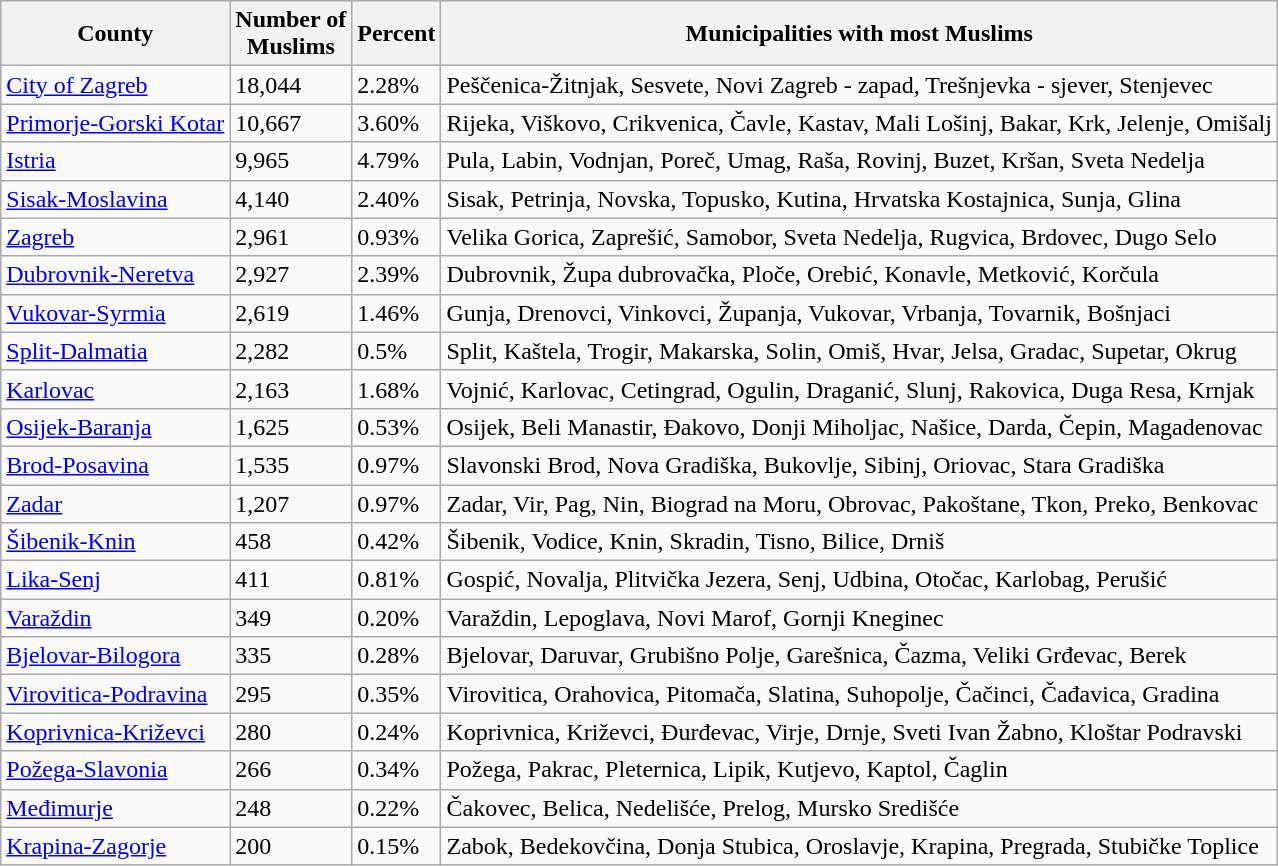<table class="wikitable sortable">
<tr>
<th>County</th>
<th>Number of<br>Muslims</th>
<th>Percent</th>
<th>Municipalities with most Muslims</th>
</tr>
<tr>
<td><a href='#'>City of Zagreb</a></td>
<td>18,044</td>
<td>2.28%</td>
<td>Peščenica-Žitnjak, Sesvete, Novi Zagreb - zapad, Trešnjevka - sjever, Stenjevec</td>
</tr>
<tr>
<td><a href='#'>Primorje-Gorski Kotar</a></td>
<td>10,667</td>
<td>3.60%</td>
<td>Rijeka, Viškovo, Crikvenica, Čavle, Kastav, Mali Lošinj, Bakar, Krk, Jelenje, Omišalj</td>
</tr>
<tr>
<td><a href='#'>Istria</a></td>
<td>9,965</td>
<td>4.79%</td>
<td>Pula, Labin, Vodnjan, Poreč, Umag, Raša, Rovinj, Buzet, Kršan, Sveta Nedelja</td>
</tr>
<tr>
<td><a href='#'>Sisak-Moslavina</a></td>
<td>4,140</td>
<td>2.40%</td>
<td>Sisak, Petrinja, Novska, Topusko, Kutina, Hrvatska Kostajnica, Sunja, Glina</td>
</tr>
<tr>
<td><a href='#'>Zagreb</a></td>
<td>2,961</td>
<td>0.93%</td>
<td>Velika Gorica, Zaprešić, Samobor, Sveta Nedelja, Rugvica, Brdovec, Dugo Selo</td>
</tr>
<tr>
<td><a href='#'>Dubrovnik-Neretva</a></td>
<td>2,927</td>
<td>2.39%</td>
<td>Dubrovnik, Župa dubrovačka, Ploče, Orebić, Konavle, Metković, Korčula</td>
</tr>
<tr>
<td><a href='#'>Vukovar-Syrmia</a></td>
<td>2,619</td>
<td>1.46%</td>
<td>Gunja, Drenovci, Vinkovci, Županja, Vukovar, Vrbanja, Tovarnik, Bošnjaci</td>
</tr>
<tr>
<td><a href='#'>Split-Dalmatia</a></td>
<td>2,282</td>
<td>0.5%</td>
<td>Split, Kaštela, Trogir, Makarska, Solin, Omiš, Hvar, Jelsa, Gradac, Supetar, Okrug</td>
</tr>
<tr>
<td><a href='#'>Karlovac</a></td>
<td>2,163</td>
<td>1.68%</td>
<td>Vojnić, Karlovac, Cetingrad, Ogulin, Draganić, Slunj, Rakovica, Duga Resa, Krnjak</td>
</tr>
<tr>
<td><a href='#'>Osijek-Baranja</a></td>
<td>1,625</td>
<td>0.53%</td>
<td>Osijek, Beli Manastir, Đakovo, Donji Miholjac, Našice, Darda, Čepin, Magadenovac</td>
</tr>
<tr>
<td><a href='#'>Brod-Posavina</a></td>
<td>1,535</td>
<td>0.97%</td>
<td>Slavonski Brod, Nova Gradiška, Bukovlje, Sibinj, Oriovac, Stara Gradiška</td>
</tr>
<tr>
<td><a href='#'>Zadar</a></td>
<td>1,207</td>
<td>0.97%</td>
<td>Zadar, Vir, Pag, Nin, Biograd na Moru, Obrovac, Pakoštane, Tkon, Preko, Benkovac</td>
</tr>
<tr>
<td><a href='#'>Šibenik-Knin</a></td>
<td>458</td>
<td>0.42%</td>
<td>Šibenik, Vodice, Knin, Skradin, Tisno, Bilice, Drniš</td>
</tr>
<tr>
<td><a href='#'>Lika-Senj</a></td>
<td>411</td>
<td>0.81%</td>
<td>Gospić, Novalja, Plitvička Jezera, Senj, Udbina, Otočac, Karlobag, Perušić</td>
</tr>
<tr>
<td><a href='#'>Varaždin</a></td>
<td>349</td>
<td>0.20%</td>
<td>Varaždin, Lepoglava, Novi Marof, Gornji Kneginec</td>
</tr>
<tr>
<td><a href='#'>Bjelovar-Bilogora</a></td>
<td>335</td>
<td>0.28%</td>
<td>Bjelovar, Daruvar, Grubišno Polje, Garešnica, Čazma, Veliki Grđevac, Berek</td>
</tr>
<tr>
<td><a href='#'>Virovitica-Podravina</a></td>
<td>295</td>
<td>0.35%</td>
<td>Virovitica, Orahovica, Pitomača, Slatina, Suhopolje, Čačinci, Čađavica, Gradina</td>
</tr>
<tr>
<td><a href='#'>Koprivnica-Križevci</a></td>
<td>280</td>
<td>0.24%</td>
<td>Koprivnica, Križevci, Đurđevac, Virje, Drnje, Sveti Ivan Žabno, Kloštar Podravski</td>
</tr>
<tr>
<td><a href='#'>Požega-Slavonia</a></td>
<td>266</td>
<td>0.34%</td>
<td>Požega, Pakrac, Pleternica, Lipik, Kutjevo, Kaptol, Čaglin</td>
</tr>
<tr>
<td><a href='#'>Međimurje</a></td>
<td>248</td>
<td>0.22%</td>
<td>Čakovec, Belica, Nedelišće, Prelog, Mursko Središće</td>
</tr>
<tr>
<td><a href='#'>Krapina-Zagorje</a></td>
<td>200</td>
<td>0.15%</td>
<td>Zabok, Bedekovčina, Donja Stubica, Oroslavje, Krapina, Pregrada, Stubičke Toplice</td>
</tr>
</table>
